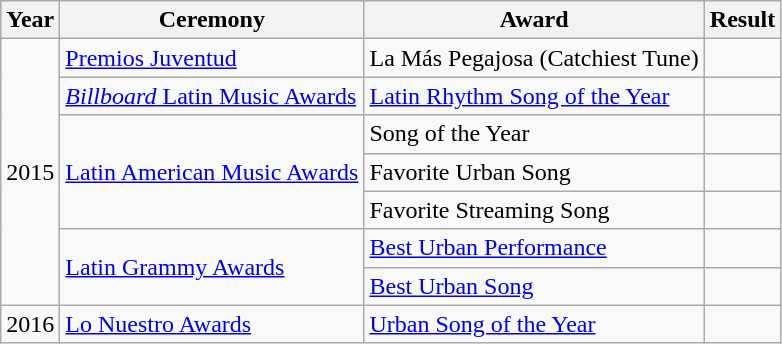<table class="wikitable">
<tr>
<th>Year</th>
<th>Ceremony</th>
<th>Award</th>
<th>Result</th>
</tr>
<tr>
<td rowspan=7>2015</td>
<td><a href='#'>Premios Juventud</a></td>
<td>La Más Pegajosa (Catchiest Tune)</td>
<td></td>
</tr>
<tr>
<td><a href='#'><em>Billboard</em> Latin Music Awards</a></td>
<td><a href='#'>Latin Rhythm Song of the Year</a></td>
<td></td>
</tr>
<tr>
<td rowspan=3><a href='#'>Latin American Music Awards</a></td>
<td>Song of the Year</td>
<td></td>
</tr>
<tr>
<td>Favorite Urban Song</td>
<td></td>
</tr>
<tr>
<td>Favorite Streaming Song</td>
<td></td>
</tr>
<tr>
<td rowspan=2><a href='#'>Latin Grammy Awards</a></td>
<td><a href='#'>Best Urban Performance</a></td>
<td></td>
</tr>
<tr>
<td><a href='#'>Best Urban Song</a></td>
<td></td>
</tr>
<tr>
<td>2016</td>
<td><a href='#'>Lo Nuestro Awards</a></td>
<td><a href='#'>Urban Song of the Year</a></td>
<td></td>
</tr>
</table>
